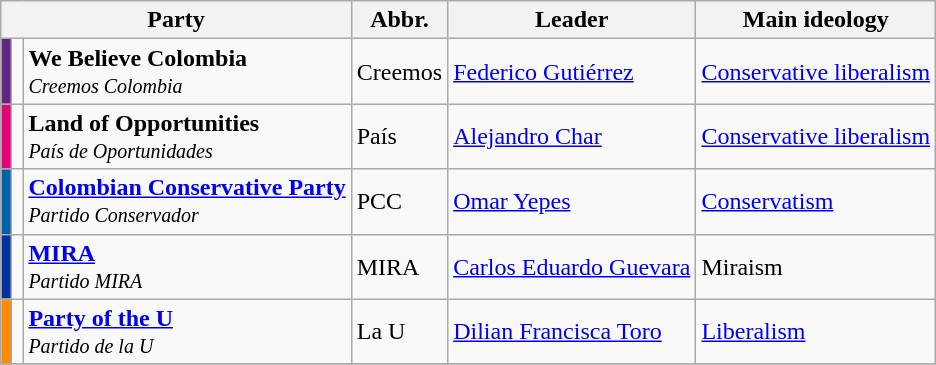<table class="wikitable" style="font-size:100%">
<tr>
<th colspan=3>Party</th>
<th>Abbr.</th>
<th>Leader</th>
<th>Main ideology</th>
</tr>
<tr>
<td style="background-color: #612682"></td>
<td></td>
<td><strong>We Believe Colombia</strong><br><small><em>Creemos Colombia</em></small></td>
<td>Creemos</td>
<td><a href='#'>Federico Gutiérrez</a></td>
<td><a href='#'>Conservative liberalism</a><br></td>
</tr>
<tr>
<td style="background-color: #E40078"></td>
<td></td>
<td><strong>Land of Opportunities</strong><br><small><em>País de Oportunidades</em></small></td>
<td>País</td>
<td><a href='#'>Alejandro Char</a></td>
<td><a href='#'>Conservative liberalism</a><br></td>
</tr>
<tr>
<td style="background-color: #0061A9"></td>
<td></td>
<td><strong><a href='#'>Colombian Conservative Party</a></strong><br><small><em>Partido Conservador</em></small></td>
<td>PCC</td>
<td><a href='#'>Omar Yepes</a></td>
<td><a href='#'>Conservatism</a></td>
</tr>
<tr>
<td style="background-color: #0033A0"></td>
<td></td>
<td><strong><a href='#'>MIRA</a></strong><br><small><em>Partido MIRA</em></small></td>
<td>MIRA</td>
<td><a href='#'>Carlos Eduardo Guevara</a></td>
<td>Miraism<br></td>
</tr>
<tr>
<td style="background-color: #FF8C00"></td>
<td></td>
<td><strong><a href='#'>Party of the U</a></strong><br><small><em>Partido de la U</em></small></td>
<td>La U</td>
<td><a href='#'>Dilian Francisca Toro</a></td>
<td><a href='#'>Liberalism</a></td>
</tr>
<tr>
</tr>
</table>
